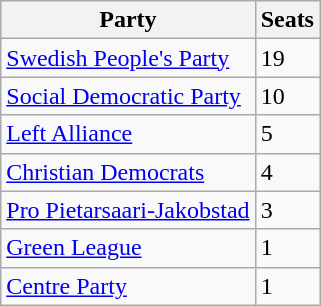<table class="wikitable">
<tr>
<th>Party</th>
<th>Seats</th>
</tr>
<tr>
<td><a href='#'>Swedish People's Party</a></td>
<td>19</td>
</tr>
<tr>
<td><a href='#'>Social Democratic Party</a></td>
<td>10</td>
</tr>
<tr>
<td><a href='#'>Left Alliance</a></td>
<td>5</td>
</tr>
<tr>
<td><a href='#'>Christian Democrats</a></td>
<td>4</td>
</tr>
<tr>
<td><a href='#'>Pro Pietarsaari-Jakobstad</a></td>
<td>3</td>
</tr>
<tr>
<td><a href='#'>Green League</a></td>
<td>1</td>
</tr>
<tr>
<td><a href='#'>Centre Party</a></td>
<td>1</td>
</tr>
</table>
